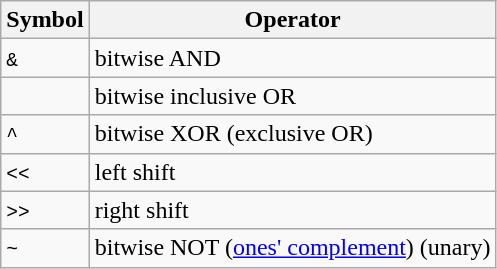<table class="wikitable">
<tr>
<th>Symbol</th>
<th>Operator</th>
</tr>
<tr>
<td><code>&</code></td>
<td>bitwise AND</td>
</tr>
<tr>
<td><code></code></td>
<td>bitwise inclusive OR</td>
</tr>
<tr>
<td><code>^</code></td>
<td>bitwise XOR (exclusive OR)</td>
</tr>
<tr>
<td><code><<</code></td>
<td>left shift</td>
</tr>
<tr>
<td><code>>></code></td>
<td>right shift</td>
</tr>
<tr>
<td><code>~</code></td>
<td>bitwise NOT (<a href='#'>ones' complement</a>) (unary)</td>
</tr>
</table>
